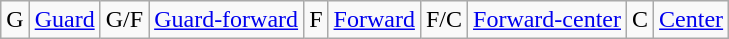<table class="wikitable">
<tr>
<td>G</td>
<td><a href='#'>Guard</a></td>
<td>G/F</td>
<td><a href='#'>Guard-forward</a></td>
<td>F</td>
<td><a href='#'>Forward</a></td>
<td>F/C</td>
<td><a href='#'>Forward-center</a></td>
<td>C</td>
<td><a href='#'>Center</a></td>
</tr>
</table>
